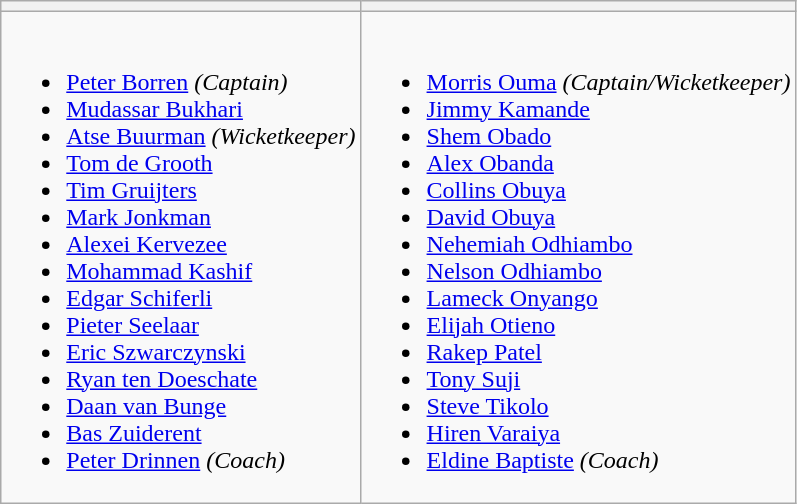<table class="wikitable">
<tr>
<th></th>
<th></th>
</tr>
<tr>
<td valign=top><br><ul><li><a href='#'>Peter Borren</a> <em>(Captain)</em></li><li><a href='#'>Mudassar Bukhari</a></li><li><a href='#'>Atse Buurman</a> <em>(Wicketkeeper)</em></li><li><a href='#'>Tom de Grooth</a></li><li><a href='#'>Tim Gruijters</a></li><li><a href='#'>Mark Jonkman</a></li><li><a href='#'>Alexei Kervezee</a></li><li><a href='#'>Mohammad Kashif</a></li><li><a href='#'>Edgar Schiferli</a></li><li><a href='#'>Pieter Seelaar</a></li><li><a href='#'>Eric Szwarczynski</a></li><li><a href='#'>Ryan ten Doeschate</a></li><li><a href='#'>Daan van Bunge</a></li><li><a href='#'>Bas Zuiderent</a></li><li><a href='#'>Peter Drinnen</a> <em>(Coach)</em></li></ul></td>
<td valign=top><br><ul><li><a href='#'>Morris Ouma</a> <em>(Captain/Wicketkeeper)</em></li><li><a href='#'>Jimmy Kamande</a></li><li><a href='#'>Shem Obado</a></li><li><a href='#'>Alex Obanda</a></li><li><a href='#'>Collins Obuya</a></li><li><a href='#'>David Obuya</a></li><li><a href='#'>Nehemiah Odhiambo</a></li><li><a href='#'>Nelson Odhiambo</a></li><li><a href='#'>Lameck Onyango</a></li><li><a href='#'>Elijah Otieno</a></li><li><a href='#'>Rakep Patel</a></li><li><a href='#'>Tony Suji</a></li><li><a href='#'>Steve Tikolo</a></li><li><a href='#'>Hiren Varaiya</a></li><li><a href='#'>Eldine Baptiste</a> <em>(Coach)</em></li></ul></td>
</tr>
</table>
